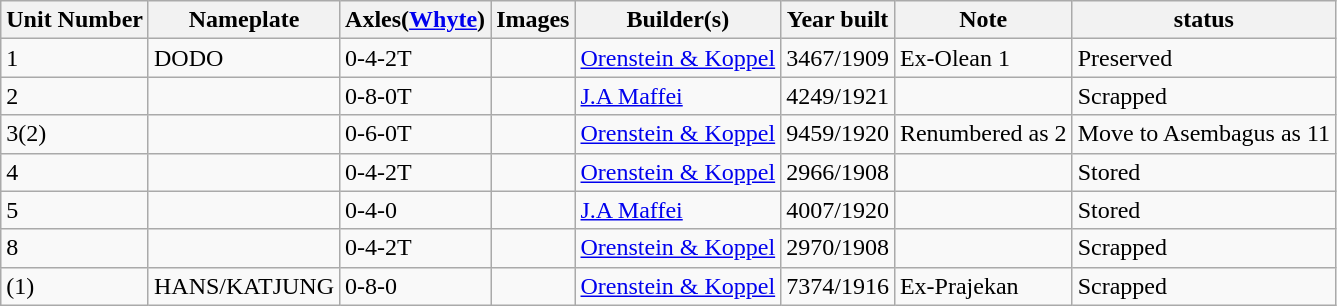<table class="wikitable">
<tr>
<th>Unit Number</th>
<th>Nameplate</th>
<th>Axles(<a href='#'>Whyte</a>)</th>
<th>Images</th>
<th>Builder(s)</th>
<th>Year built</th>
<th>Note</th>
<th>status</th>
</tr>
<tr>
<td>1</td>
<td>DODO</td>
<td>0-4-2T</td>
<td><br></td>
<td> <a href='#'>Orenstein & Koppel</a></td>
<td>3467/1909</td>
<td>Ex-Olean 1</td>
<td>Preserved</td>
</tr>
<tr>
<td>2</td>
<td></td>
<td>0-8-0T</td>
<td></td>
<td> <a href='#'>J.A Maffei</a></td>
<td>4249/1921</td>
<td></td>
<td>Scrapped</td>
</tr>
<tr>
<td>3(2)</td>
<td></td>
<td>0-6-0T</td>
<td><br></td>
<td> <a href='#'>Orenstein & Koppel</a></td>
<td>9459/1920</td>
<td>Renumbered as 2</td>
<td>Move to Asembagus as 11</td>
</tr>
<tr>
<td>4</td>
<td></td>
<td>0-4-2T</td>
<td><br></td>
<td> <a href='#'>Orenstein & Koppel</a></td>
<td>2966/1908</td>
<td></td>
<td>Stored</td>
</tr>
<tr>
<td>5</td>
<td></td>
<td>0-4-0</td>
<td></td>
<td> <a href='#'>J.A Maffei</a></td>
<td>4007/1920</td>
<td></td>
<td>Stored</td>
</tr>
<tr>
<td>8</td>
<td></td>
<td>0-4-2T</td>
<td></td>
<td> <a href='#'>Orenstein & Koppel</a></td>
<td>2970/1908</td>
<td></td>
<td>Scrapped</td>
</tr>
<tr>
<td>(1)</td>
<td>HANS/KATJUNG</td>
<td>0-8-0</td>
<td></td>
<td> <a href='#'>Orenstein & Koppel</a></td>
<td>7374/1916</td>
<td>Ex-Prajekan</td>
<td>Scrapped</td>
</tr>
</table>
